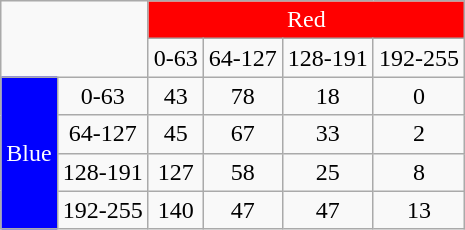<table class="wikitable" align="center">
<tr align="center">
<td colspan="2" rowspan="2"> </td>
<td colspan="4" style="background:red; color:white;">Red</td>
</tr>
<tr align="center">
<td>0-63</td>
<td>64-127</td>
<td>128-191</td>
<td>192-255</td>
</tr>
<tr align="center">
<td rowspan="4" style="background:blue; color:white;">Blue</td>
<td>0-63</td>
<td>43</td>
<td>78</td>
<td>18</td>
<td>0</td>
</tr>
<tr align="center">
<td>64-127</td>
<td>45</td>
<td>67</td>
<td>33</td>
<td>2</td>
</tr>
<tr align="center">
<td>128-191</td>
<td>127</td>
<td>58</td>
<td>25</td>
<td>8</td>
</tr>
<tr align="center">
<td>192-255</td>
<td>140</td>
<td>47</td>
<td>47</td>
<td>13</td>
</tr>
</table>
